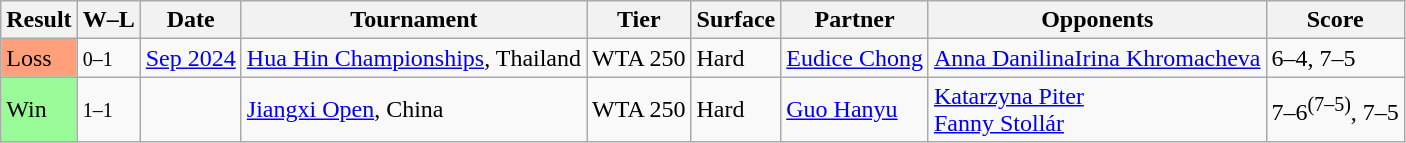<table class="wikitable">
<tr>
<th>Result</th>
<th class="unsortable">W–L</th>
<th>Date</th>
<th>Tournament</th>
<th>Tier</th>
<th>Surface</th>
<th>Partner</th>
<th>Opponents</th>
<th class="unsortable">Score</th>
</tr>
<tr>
<td bgcolor=FFA07A>Loss</td>
<td><small>0–1</small></td>
<td><a href='#'>Sep 2024</a></td>
<td><a href='#'>Hua Hin Championships</a>,  Thailand</td>
<td>WTA 250</td>
<td>Hard</td>
<td> <a href='#'>Eudice Chong</a></td>
<td> <a href='#'>Anna Danilina</a><a href='#'>Irina Khromacheva</a></td>
<td>6–4, 7–5</td>
</tr>
<tr>
<td bgcolor=98FB98>Win</td>
<td><small>1–1</small></td>
<td><a href='#'></a></td>
<td><a href='#'>Jiangxi Open</a>, China</td>
<td>WTA 250</td>
<td>Hard</td>
<td> <a href='#'>Guo Hanyu</a></td>
<td> <a href='#'>Katarzyna Piter</a> <br>  <a href='#'>Fanny Stollár</a></td>
<td>7–6<sup>(7–5)</sup>, 7–5</td>
</tr>
</table>
